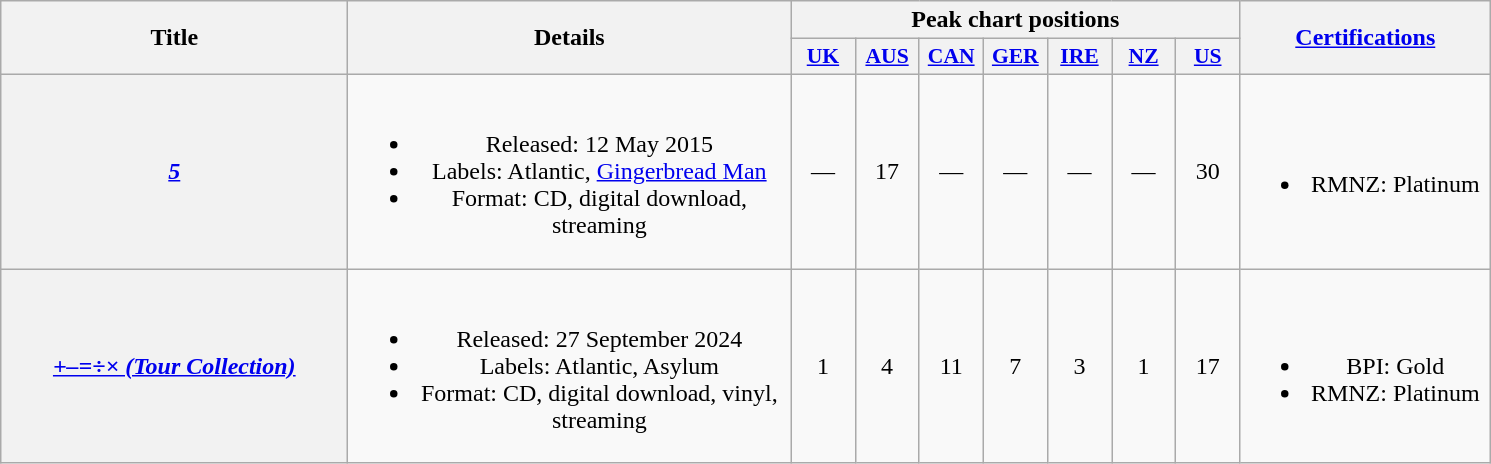<table class="wikitable plainrowheaders" style="text-align:center;">
<tr>
<th scope="col" rowspan="2" style="width:14em;">Title</th>
<th scope="col" rowspan="2" style="width:18em;">Details</th>
<th scope="col" colspan="7">Peak chart positions</th>
<th scope="col" rowspan="2" style="width:10em;"><a href='#'>Certifications</a></th>
</tr>
<tr>
<th scope="col" style="width:2.5em;font-size:90%;"><a href='#'>UK</a><br></th>
<th scope="col" style="width:2.5em;font-size:90%;"><a href='#'>AUS</a><br></th>
<th scope="col" style="width:2.5em;font-size:90%;"><a href='#'>CAN</a><br></th>
<th scope="col" style="width:2.5em;font-size:90%;"><a href='#'>GER</a><br></th>
<th scope="col" style="width:2.5em;font-size:90%;"><a href='#'>IRE</a><br></th>
<th scope="col" style="width:2.5em;font-size:90%;"><a href='#'>NZ</a><br></th>
<th scope="col" style="width:2.5em;font-size:90%;"><a href='#'>US</a><br></th>
</tr>
<tr>
<th scope="row"><em><a href='#'>5</a></em></th>
<td><br><ul><li>Released: 12 May 2015</li><li>Labels: Atlantic, <a href='#'>Gingerbread Man</a></li><li>Format: CD, digital download, streaming</li></ul></td>
<td>—</td>
<td>17</td>
<td>—</td>
<td>—</td>
<td>—</td>
<td>—</td>
<td>30</td>
<td><br><ul><li>RMNZ: Platinum</li></ul></td>
</tr>
<tr>
<th scope="row"><em><a href='#'>+–=÷× (Tour Collection)</a></em></th>
<td><br><ul><li>Released: 27 September 2024</li><li>Labels: Atlantic, Asylum</li><li>Format: CD, digital download, vinyl, streaming</li></ul></td>
<td>1</td>
<td>4</td>
<td>11</td>
<td>7</td>
<td>3</td>
<td>1<br></td>
<td>17</td>
<td><br><ul><li>BPI: Gold</li><li>RMNZ: Platinum</li></ul></td>
</tr>
</table>
